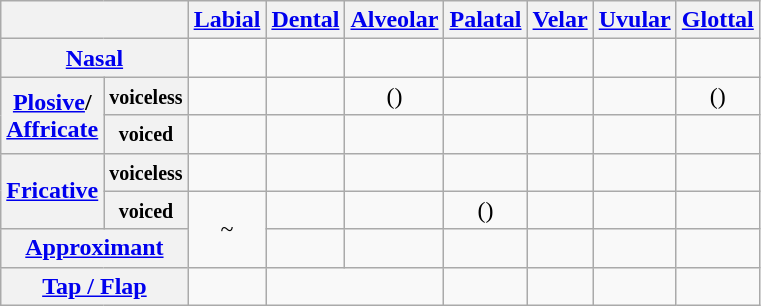<table class="wikitable">
<tr>
<th colspan="2"></th>
<th><a href='#'>Labial</a></th>
<th><a href='#'>Dental</a></th>
<th><a href='#'>Alveolar</a></th>
<th><a href='#'>Palatal</a></th>
<th><a href='#'>Velar</a></th>
<th><a href='#'>Uvular</a></th>
<th><a href='#'>Glottal</a></th>
</tr>
<tr align="center">
<th colspan="2"><a href='#'>Nasal</a></th>
<td></td>
<td></td>
<td></td>
<td></td>
<td></td>
<td></td>
<td></td>
</tr>
<tr align="center">
<th rowspan="2"><a href='#'>Plosive</a>/<br><a href='#'>Affricate</a></th>
<th><small>voiceless</small></th>
<td></td>
<td></td>
<td>()</td>
<td></td>
<td></td>
<td></td>
<td>()</td>
</tr>
<tr align="center">
<th><small>voiced</small></th>
<td></td>
<td></td>
<td></td>
<td></td>
<td></td>
<td></td>
<td></td>
</tr>
<tr align="center">
<th rowspan="2"><a href='#'>Fricative</a></th>
<th><small>voiceless</small></th>
<td></td>
<td></td>
<td></td>
<td></td>
<td></td>
<td></td>
<td></td>
</tr>
<tr align="center">
<th><small>voiced</small></th>
<td rowspan="2">~</td>
<td></td>
<td></td>
<td>()</td>
<td></td>
<td></td>
<td></td>
</tr>
<tr align="center">
<th colspan="2"><a href='#'>Approximant</a></th>
<td></td>
<td></td>
<td></td>
<td></td>
<td></td>
<td></td>
</tr>
<tr align="center">
<th colspan="2"><a href='#'>Tap / Flap</a></th>
<td></td>
<td colspan=2></td>
<td></td>
<td></td>
<td></td>
<td></td>
</tr>
</table>
